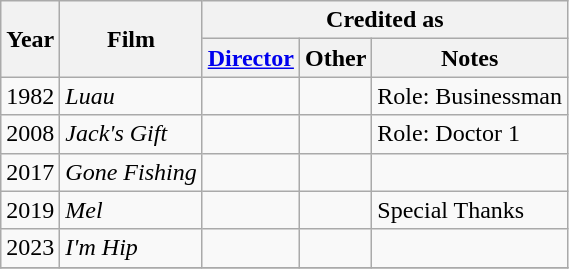<table class="wikitable">
<tr>
<th rowspan="2">Year</th>
<th rowspan="2">Film</th>
<th colspan="9">Credited as</th>
</tr>
<tr>
<th><a href='#'>Director</a></th>
<th>Other</th>
<th>Notes</th>
</tr>
<tr>
<td>1982</td>
<td><em>Luau</em></td>
<td></td>
<td></td>
<td>Role: Businessman</td>
</tr>
<tr>
<td>2008</td>
<td><em>Jack's Gift</em></td>
<td></td>
<td></td>
<td>Role: Doctor 1</td>
</tr>
<tr>
<td>2017</td>
<td><em>Gone Fishing</em></td>
<td></td>
<td></td>
<td></td>
</tr>
<tr>
<td>2019</td>
<td><em>Mel</em></td>
<td></td>
<td></td>
<td>Special Thanks</td>
</tr>
<tr>
<td>2023</td>
<td><em>I'm Hip</em></td>
<td></td>
<td></td>
<td></td>
</tr>
<tr>
</tr>
</table>
